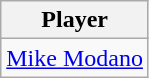<table class="wikitable">
<tr>
<th>Player</th>
</tr>
<tr>
<td><a href='#'>Mike Modano</a></td>
</tr>
</table>
